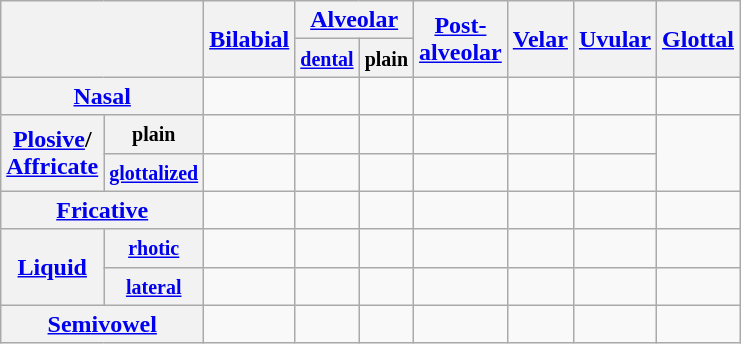<table class="wikitable" style="text-align:center">
<tr>
<th colspan="2" rowspan="2"></th>
<th rowspan="2"><a href='#'>Bilabial</a></th>
<th colspan="2"><a href='#'>Alveolar</a></th>
<th rowspan="2"><a href='#'>Post-<br>alveolar</a></th>
<th rowspan="2"><a href='#'>Velar</a></th>
<th rowspan="2"><a href='#'>Uvular</a></th>
<th rowspan="2"><a href='#'>Glottal</a></th>
</tr>
<tr>
<th><small><a href='#'>dental</a></small></th>
<th><small>plain</small></th>
</tr>
<tr>
<th colspan="2"><a href='#'>Nasal</a></th>
<td></td>
<td></td>
<td></td>
<td></td>
<td></td>
<td></td>
<td></td>
</tr>
<tr>
<th rowspan="2"><a href='#'>Plosive</a>/<br><a href='#'>Affricate</a></th>
<th><small>plain</small></th>
<td></td>
<td></td>
<td></td>
<td></td>
<td></td>
<td></td>
<td rowspan="2"></td>
</tr>
<tr>
<th><a href='#'><small>glottalized</small></a></th>
<td></td>
<td></td>
<td></td>
<td></td>
<td></td>
<td></td>
</tr>
<tr>
<th colspan="2"><a href='#'>Fricative</a></th>
<td></td>
<td></td>
<td></td>
<td></td>
<td></td>
<td></td>
<td></td>
</tr>
<tr>
<th rowspan="2"><a href='#'>Liquid</a></th>
<th><small><a href='#'>rhotic</a></small></th>
<td></td>
<td></td>
<td></td>
<td></td>
<td></td>
<td></td>
<td></td>
</tr>
<tr>
<th><small><a href='#'>lateral</a></small></th>
<td></td>
<td></td>
<td></td>
<td></td>
<td></td>
<td></td>
<td></td>
</tr>
<tr>
<th colspan="2"><a href='#'>Semivowel</a></th>
<td></td>
<td></td>
<td></td>
<td></td>
<td></td>
<td></td>
<td></td>
</tr>
</table>
